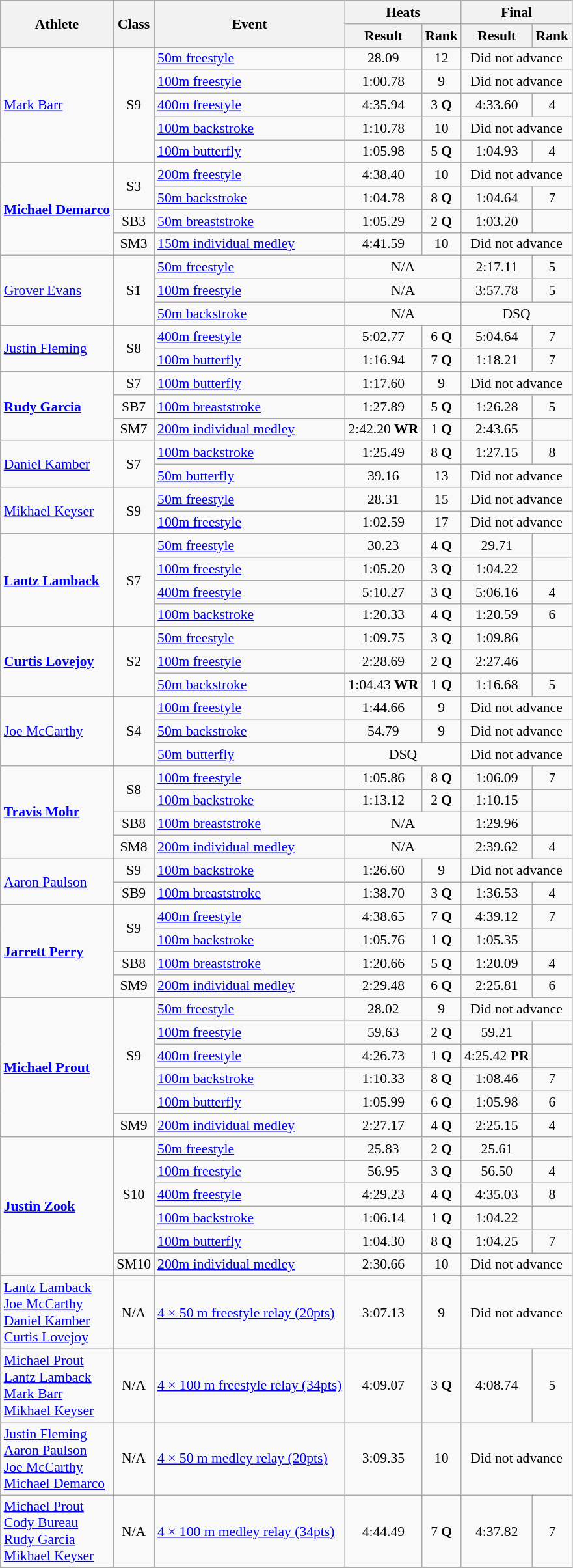<table class=wikitable style="font-size:90%">
<tr>
<th rowspan="2">Athlete</th>
<th rowspan="2">Class</th>
<th rowspan="2">Event</th>
<th colspan="2">Heats</th>
<th colspan="2">Final</th>
</tr>
<tr>
<th>Result</th>
<th>Rank</th>
<th>Result</th>
<th>Rank</th>
</tr>
<tr>
<td rowspan="5"><a href='#'>Mark Barr</a></td>
<td rowspan="5" style="text-align:center;">S9</td>
<td><a href='#'>50m freestyle</a></td>
<td style="text-align:center;">28.09</td>
<td style="text-align:center;">12</td>
<td style="text-align:center;" colspan="2">Did not advance</td>
</tr>
<tr>
<td><a href='#'>100m freestyle</a></td>
<td style="text-align:center;">1:00.78</td>
<td style="text-align:center;">9</td>
<td style="text-align:center;" colspan="2">Did not advance</td>
</tr>
<tr>
<td><a href='#'>400m freestyle</a></td>
<td style="text-align:center;">4:35.94</td>
<td style="text-align:center;">3 <strong>Q</strong></td>
<td style="text-align:center;">4:33.60</td>
<td style="text-align:center;">4</td>
</tr>
<tr>
<td><a href='#'>100m backstroke</a></td>
<td style="text-align:center;">1:10.78</td>
<td style="text-align:center;">10</td>
<td style="text-align:center;" colspan="2">Did not advance</td>
</tr>
<tr>
<td><a href='#'>100m butterfly</a></td>
<td style="text-align:center;">1:05.98</td>
<td style="text-align:center;">5 <strong>Q</strong></td>
<td style="text-align:center;">1:04.93</td>
<td style="text-align:center;">4</td>
</tr>
<tr>
<td rowspan="4"><strong><a href='#'>Michael Demarco</a></strong></td>
<td rowspan="2" style="text-align:center;">S3</td>
<td><a href='#'>200m freestyle</a></td>
<td style="text-align:center;">4:38.40</td>
<td style="text-align:center;">10</td>
<td style="text-align:center;" colspan="2">Did not advance</td>
</tr>
<tr>
<td><a href='#'>50m backstroke</a></td>
<td style="text-align:center;">1:04.78</td>
<td style="text-align:center;">8 <strong>Q</strong></td>
<td style="text-align:center;">1:04.64</td>
<td style="text-align:center;">7</td>
</tr>
<tr>
<td style="text-align:center;">SB3</td>
<td><a href='#'>50m breaststroke</a></td>
<td style="text-align:center;">1:05.29</td>
<td style="text-align:center;">2 <strong>Q</strong></td>
<td style="text-align:center;">1:03.20</td>
<td style="text-align:center;"></td>
</tr>
<tr>
<td style="text-align:center;">SM3</td>
<td><a href='#'>150m individual medley</a></td>
<td style="text-align:center;">4:41.59</td>
<td style="text-align:center;">10</td>
<td style="text-align:center;" colspan="2">Did not advance</td>
</tr>
<tr>
<td rowspan="3"><a href='#'>Grover Evans</a></td>
<td rowspan="3" style="text-align:center;">S1</td>
<td><a href='#'>50m freestyle</a></td>
<td style="text-align:center;" colspan="2">N/A</td>
<td style="text-align:center;">2:17.11</td>
<td style="text-align:center;">5</td>
</tr>
<tr>
<td><a href='#'>100m freestyle</a></td>
<td style="text-align:center;" colspan="2">N/A</td>
<td style="text-align:center;">3:57.78</td>
<td style="text-align:center;">5</td>
</tr>
<tr>
<td><a href='#'>50m backstroke</a></td>
<td style="text-align:center;" colspan="2">N/A</td>
<td style="text-align:center;" colspan="2">DSQ</td>
</tr>
<tr>
<td rowspan="2"><a href='#'>Justin Fleming</a></td>
<td rowspan="2" style="text-align:center;">S8</td>
<td><a href='#'>400m freestyle</a></td>
<td style="text-align:center;">5:02.77</td>
<td style="text-align:center;">6 <strong>Q</strong></td>
<td style="text-align:center;">5:04.64</td>
<td style="text-align:center;">7</td>
</tr>
<tr>
<td><a href='#'>100m butterfly</a></td>
<td style="text-align:center;">1:16.94</td>
<td style="text-align:center;">7 <strong>Q</strong></td>
<td style="text-align:center;">1:18.21</td>
<td style="text-align:center;">7</td>
</tr>
<tr>
<td rowspan="3"><strong><a href='#'>Rudy Garcia</a></strong></td>
<td style="text-align:center;">S7</td>
<td><a href='#'>100m butterfly</a></td>
<td style="text-align:center;">1:17.60</td>
<td style="text-align:center;">9</td>
<td style="text-align:center;" colspan="2">Did not advance</td>
</tr>
<tr>
<td style="text-align:center;">SB7</td>
<td><a href='#'>100m breaststroke</a></td>
<td style="text-align:center;">1:27.89</td>
<td style="text-align:center;">5 <strong>Q</strong></td>
<td style="text-align:center;">1:26.28</td>
<td style="text-align:center;">5</td>
</tr>
<tr>
<td style="text-align:center;">SM7</td>
<td><a href='#'>200m individual medley</a></td>
<td style="text-align:center;">2:42.20 <strong>WR</strong></td>
<td style="text-align:center;">1 <strong>Q</strong></td>
<td style="text-align:center;">2:43.65</td>
<td style="text-align:center;"></td>
</tr>
<tr>
<td rowspan="2"><a href='#'>Daniel Kamber</a></td>
<td rowspan="2" style="text-align:center;">S7</td>
<td><a href='#'>100m backstroke</a></td>
<td style="text-align:center;">1:25.49</td>
<td style="text-align:center;">8 <strong>Q</strong></td>
<td style="text-align:center;">1:27.15</td>
<td style="text-align:center;">8</td>
</tr>
<tr>
<td><a href='#'>50m butterfly</a></td>
<td style="text-align:center;">39.16</td>
<td style="text-align:center;">13</td>
<td style="text-align:center;" colspan="2">Did not advance</td>
</tr>
<tr>
<td rowspan="2"><a href='#'>Mikhael Keyser</a></td>
<td rowspan="2" style="text-align:center;">S9</td>
<td><a href='#'>50m freestyle</a></td>
<td style="text-align:center;">28.31</td>
<td style="text-align:center;">15</td>
<td style="text-align:center;" colspan="2">Did not advance</td>
</tr>
<tr>
<td><a href='#'>100m freestyle</a></td>
<td style="text-align:center;">1:02.59</td>
<td style="text-align:center;">17</td>
<td style="text-align:center;" colspan="2">Did not advance</td>
</tr>
<tr>
<td rowspan="4"><strong><a href='#'>Lantz Lamback</a></strong></td>
<td rowspan="4" style="text-align:center;">S7</td>
<td><a href='#'>50m freestyle</a></td>
<td style="text-align:center;">30.23</td>
<td style="text-align:center;">4 <strong>Q</strong></td>
<td style="text-align:center;">29.71</td>
<td style="text-align:center;"></td>
</tr>
<tr>
<td><a href='#'>100m freestyle</a></td>
<td style="text-align:center;">1:05.20</td>
<td style="text-align:center;">3 <strong>Q</strong></td>
<td style="text-align:center;">1:04.22</td>
<td style="text-align:center;"></td>
</tr>
<tr>
<td><a href='#'>400m freestyle</a></td>
<td style="text-align:center;">5:10.27</td>
<td style="text-align:center;">3 <strong>Q</strong></td>
<td style="text-align:center;">5:06.16</td>
<td style="text-align:center;">4</td>
</tr>
<tr>
<td><a href='#'>100m backstroke</a></td>
<td style="text-align:center;">1:20.33</td>
<td style="text-align:center;">4 <strong>Q</strong></td>
<td style="text-align:center;">1:20.59</td>
<td style="text-align:center;">6</td>
</tr>
<tr>
<td rowspan="3"><strong><a href='#'>Curtis Lovejoy</a></strong></td>
<td rowspan="3" style="text-align:center;">S2</td>
<td><a href='#'>50m freestyle</a></td>
<td style="text-align:center;">1:09.75</td>
<td style="text-align:center;">3 <strong>Q</strong></td>
<td style="text-align:center;">1:09.86</td>
<td style="text-align:center;"></td>
</tr>
<tr>
<td><a href='#'>100m freestyle</a></td>
<td style="text-align:center;">2:28.69</td>
<td style="text-align:center;">2 <strong>Q</strong></td>
<td style="text-align:center;">2:27.46</td>
<td style="text-align:center;"></td>
</tr>
<tr>
<td><a href='#'>50m backstroke</a></td>
<td style="text-align:center;">1:04.43 <strong>WR</strong></td>
<td style="text-align:center;">1 <strong>Q</strong></td>
<td style="text-align:center;">1:16.68</td>
<td style="text-align:center;">5</td>
</tr>
<tr>
<td rowspan="3"><a href='#'>Joe McCarthy</a></td>
<td rowspan="3" style="text-align:center;">S4</td>
<td><a href='#'>100m freestyle</a></td>
<td style="text-align:center;">1:44.66</td>
<td style="text-align:center;">9</td>
<td style="text-align:center;" colspan="2">Did not advance</td>
</tr>
<tr>
<td><a href='#'>50m backstroke</a></td>
<td style="text-align:center;">54.79</td>
<td style="text-align:center;">9</td>
<td style="text-align:center;" colspan="2">Did not advance</td>
</tr>
<tr>
<td><a href='#'>50m butterfly</a></td>
<td style="text-align:center;" colspan="2">DSQ</td>
<td style="text-align:center;" colspan="2">Did not advance</td>
</tr>
<tr>
<td rowspan="4"><strong><a href='#'>Travis Mohr</a></strong></td>
<td rowspan="2" style="text-align:center;">S8</td>
<td><a href='#'>100m freestyle</a></td>
<td style="text-align:center;">1:05.86</td>
<td style="text-align:center;">8 <strong>Q</strong></td>
<td style="text-align:center;">1:06.09</td>
<td style="text-align:center;">7</td>
</tr>
<tr>
<td><a href='#'>100m backstroke</a></td>
<td style="text-align:center;">1:13.12</td>
<td style="text-align:center;">2 <strong>Q</strong></td>
<td style="text-align:center;">1:10.15</td>
<td style="text-align:center;"></td>
</tr>
<tr>
<td style="text-align:center;">SB8</td>
<td><a href='#'>100m breaststroke</a></td>
<td style="text-align:center;" colspan="2">N/A</td>
<td style="text-align:center;">1:29.96</td>
<td style="text-align:center;"></td>
</tr>
<tr>
<td style="text-align:center;">SM8</td>
<td><a href='#'>200m individual medley</a></td>
<td style="text-align:center;" colspan="2">N/A</td>
<td style="text-align:center;">2:39.62</td>
<td style="text-align:center;">4</td>
</tr>
<tr>
<td rowspan="2"><a href='#'>Aaron Paulson</a></td>
<td style="text-align:center;">S9</td>
<td><a href='#'>100m backstroke</a></td>
<td style="text-align:center;">1:26.60</td>
<td style="text-align:center;">9</td>
<td style="text-align:center;" colspan="2">Did not advance</td>
</tr>
<tr>
<td style="text-align:center;">SB9</td>
<td><a href='#'>100m breaststroke</a></td>
<td style="text-align:center;">1:38.70</td>
<td style="text-align:center;">3 <strong>Q</strong></td>
<td style="text-align:center;">1:36.53</td>
<td style="text-align:center;">4</td>
</tr>
<tr>
<td rowspan="4"><strong><a href='#'>Jarrett Perry</a></strong></td>
<td rowspan="2" style="text-align:center;">S9</td>
<td><a href='#'>400m freestyle</a></td>
<td style="text-align:center;">4:38.65</td>
<td style="text-align:center;">7 <strong>Q</strong></td>
<td style="text-align:center;">4:39.12</td>
<td style="text-align:center;">7</td>
</tr>
<tr>
<td><a href='#'>100m backstroke</a></td>
<td style="text-align:center;">1:05.76</td>
<td style="text-align:center;">1 <strong>Q</strong></td>
<td style="text-align:center;">1:05.35</td>
<td style="text-align:center;"></td>
</tr>
<tr>
<td style="text-align:center;">SB8</td>
<td><a href='#'>100m breaststroke</a></td>
<td style="text-align:center;">1:20.66</td>
<td style="text-align:center;">5 <strong>Q</strong></td>
<td style="text-align:center;">1:20.09</td>
<td style="text-align:center;">4</td>
</tr>
<tr>
<td style="text-align:center;">SM9</td>
<td><a href='#'>200m individual medley</a></td>
<td style="text-align:center;">2:29.48</td>
<td style="text-align:center;">6 <strong>Q</strong></td>
<td style="text-align:center;">2:25.81</td>
<td style="text-align:center;">6</td>
</tr>
<tr>
<td rowspan="6"><strong><a href='#'>Michael Prout</a></strong></td>
<td rowspan="5" style="text-align:center;">S9</td>
<td><a href='#'>50m freestyle</a></td>
<td style="text-align:center;">28.02</td>
<td style="text-align:center;">9</td>
<td style="text-align:center;" colspan="2">Did not advance</td>
</tr>
<tr>
<td><a href='#'>100m freestyle</a></td>
<td style="text-align:center;">59.63</td>
<td style="text-align:center;">2 <strong>Q</strong></td>
<td style="text-align:center;">59.21</td>
<td style="text-align:center;"></td>
</tr>
<tr>
<td><a href='#'>400m freestyle</a></td>
<td style="text-align:center;">4:26.73</td>
<td style="text-align:center;">1 <strong>Q</strong></td>
<td style="text-align:center;">4:25.42 <strong>PR</strong></td>
<td style="text-align:center;"></td>
</tr>
<tr>
<td><a href='#'>100m backstroke</a></td>
<td style="text-align:center;">1:10.33</td>
<td style="text-align:center;">8 <strong>Q</strong></td>
<td style="text-align:center;">1:08.46</td>
<td style="text-align:center;">7</td>
</tr>
<tr>
<td><a href='#'>100m butterfly</a></td>
<td style="text-align:center;">1:05.99</td>
<td style="text-align:center;">6 <strong>Q</strong></td>
<td style="text-align:center;">1:05.98</td>
<td style="text-align:center;">6</td>
</tr>
<tr>
<td style="text-align:center;">SM9</td>
<td><a href='#'>200m individual medley</a></td>
<td style="text-align:center;">2:27.17</td>
<td style="text-align:center;">4 <strong>Q</strong></td>
<td style="text-align:center;">2:25.15</td>
<td style="text-align:center;">4</td>
</tr>
<tr>
<td rowspan="6"><strong><a href='#'>Justin Zook</a></strong></td>
<td rowspan="5" style="text-align:center;">S10</td>
<td><a href='#'>50m freestyle</a></td>
<td style="text-align:center;">25.83</td>
<td style="text-align:center;">2 <strong>Q</strong></td>
<td style="text-align:center;">25.61</td>
<td style="text-align:center;"></td>
</tr>
<tr>
<td><a href='#'>100m freestyle</a></td>
<td style="text-align:center;">56.95</td>
<td style="text-align:center;">3 <strong>Q</strong></td>
<td style="text-align:center;">56.50</td>
<td style="text-align:center;">4</td>
</tr>
<tr>
<td><a href='#'>400m freestyle</a></td>
<td style="text-align:center;">4:29.23</td>
<td style="text-align:center;">4 <strong>Q</strong></td>
<td style="text-align:center;">4:35.03</td>
<td style="text-align:center;">8</td>
</tr>
<tr>
<td><a href='#'>100m backstroke</a></td>
<td style="text-align:center;">1:06.14</td>
<td style="text-align:center;">1 <strong>Q</strong></td>
<td style="text-align:center;">1:04.22</td>
<td style="text-align:center;"></td>
</tr>
<tr>
<td><a href='#'>100m butterfly</a></td>
<td style="text-align:center;">1:04.30</td>
<td style="text-align:center;">8 <strong>Q</strong></td>
<td style="text-align:center;">1:04.25</td>
<td style="text-align:center;">7</td>
</tr>
<tr>
<td style="text-align:center;">SM10</td>
<td><a href='#'>200m individual medley</a></td>
<td style="text-align:center;">2:30.66</td>
<td style="text-align:center;">10</td>
<td style="text-align:center;" colspan="2">Did not advance</td>
</tr>
<tr>
<td><a href='#'>Lantz Lamback</a><br> <a href='#'>Joe McCarthy</a><br> <a href='#'>Daniel Kamber</a><br> <a href='#'>Curtis Lovejoy</a></td>
<td style="text-align:center;">N/A</td>
<td><a href='#'>4 × 50 m freestyle relay (20pts)</a></td>
<td style="text-align:center;">3:07.13</td>
<td style="text-align:center;">9</td>
<td style="text-align:center;" colspan="2">Did not advance</td>
</tr>
<tr>
<td><a href='#'>Michael Prout</a><br> <a href='#'>Lantz Lamback</a><br> <a href='#'>Mark Barr</a><br> <a href='#'>Mikhael Keyser</a></td>
<td style="text-align:center;">N/A</td>
<td><a href='#'>4 × 100 m freestyle relay (34pts)</a></td>
<td style="text-align:center;">4:09.07</td>
<td style="text-align:center;">3 <strong>Q</strong></td>
<td style="text-align:center;">4:08.74</td>
<td style="text-align:center;">5</td>
</tr>
<tr>
<td><a href='#'>Justin Fleming</a><br> <a href='#'>Aaron Paulson</a><br> <a href='#'>Joe McCarthy</a><br> <a href='#'>Michael Demarco</a></td>
<td style="text-align:center;">N/A</td>
<td><a href='#'>4 × 50 m medley relay (20pts)</a></td>
<td style="text-align:center;">3:09.35</td>
<td style="text-align:center;">10</td>
<td style="text-align:center;" colspan="2">Did not advance</td>
</tr>
<tr>
<td><a href='#'>Michael Prout</a><br> <a href='#'>Cody Bureau</a><br> <a href='#'>Rudy Garcia</a><br> <a href='#'>Mikhael Keyser</a></td>
<td style="text-align:center;">N/A</td>
<td><a href='#'>4 × 100 m medley relay (34pts)</a></td>
<td style="text-align:center;">4:44.49</td>
<td style="text-align:center;">7 <strong>Q</strong></td>
<td style="text-align:center;">4:37.82</td>
<td style="text-align:center;">7</td>
</tr>
</table>
